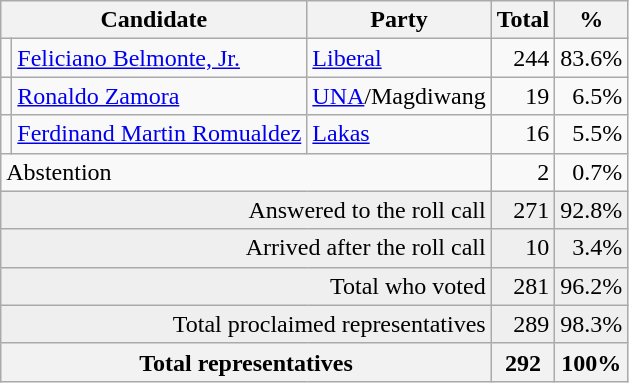<table class=wikitable style="text-align:right;">
<tr>
<th colspan=2>Candidate</th>
<th>Party</th>
<th>Total</th>
<th>%</th>
</tr>
<tr>
<td></td>
<td align=left><a href='#'>Feliciano Belmonte, Jr.</a></td>
<td align=left><a href='#'>Liberal</a></td>
<td>244</td>
<td>83.6%</td>
</tr>
<tr>
<td></td>
<td align=left><a href='#'>Ronaldo Zamora</a></td>
<td align=left><a href='#'>UNA</a>/Magdiwang</td>
<td>19</td>
<td>6.5%</td>
</tr>
<tr>
<td></td>
<td align=left><a href='#'>Ferdinand Martin Romualdez</a></td>
<td align=left><a href='#'>Lakas</a></td>
<td>16</td>
<td>5.5%</td>
</tr>
<tr>
<td align=left colspan=3>Abstention</td>
<td>2</td>
<td>0.7%</td>
</tr>
<tr bgcolor=efefef>
<td colspan=3>Answered to the roll call</td>
<td>271</td>
<td>92.8%</td>
</tr>
<tr bgcolor=efefef>
<td colspan=3>Arrived after the roll call</td>
<td>10</td>
<td>3.4%</td>
</tr>
<tr bgcolor=efefef>
<td colspan=3>Total who voted</td>
<td>281</td>
<td>96.2%</td>
</tr>
<tr bgcolor=efefef>
<td colspan=3>Total proclaimed representatives</td>
<td>289</td>
<td>98.3%</td>
</tr>
<tr bgcolor=efefef>
<th colspan=3>Total representatives</th>
<th>292</th>
<th>100%</th>
</tr>
</table>
